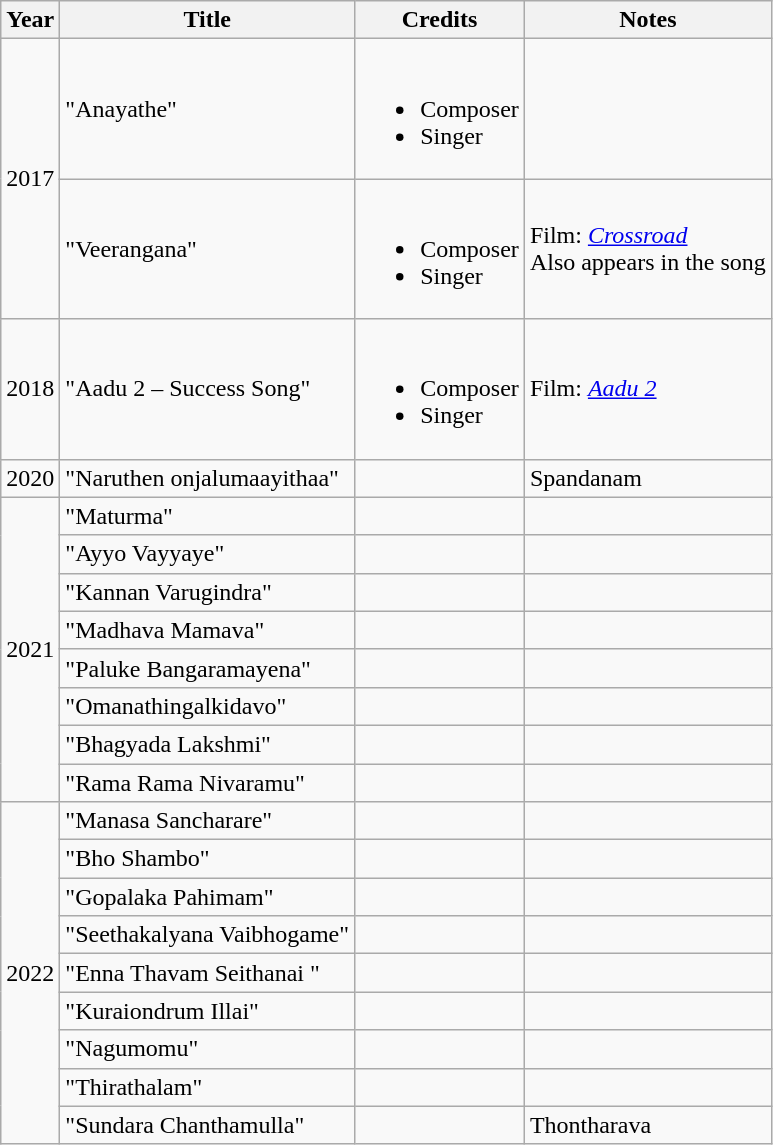<table class="wikitable">
<tr>
<th>Year</th>
<th>Title</th>
<th>Credits</th>
<th>Notes</th>
</tr>
<tr>
<td rowspan=2>2017</td>
<td>"Anayathe"</td>
<td><br><ul><li>Composer</li><li>Singer</li></ul></td>
<td></td>
</tr>
<tr>
<td>"Veerangana"</td>
<td><br><ul><li>Composer</li><li>Singer</li></ul></td>
<td>Film: <em><a href='#'>Crossroad</a></em><br>Also appears in the song</td>
</tr>
<tr>
<td>2018</td>
<td>"Aadu 2 – Success Song"</td>
<td><br><ul><li>Composer</li><li>Singer</li></ul></td>
<td>Film: <em><a href='#'>Aadu 2</a></em></td>
</tr>
<tr>
<td>2020</td>
<td>"Naruthen onjalumaayithaa"</td>
<td></td>
<td>Spandanam</td>
</tr>
<tr>
<td rowspan=8>2021</td>
<td>"Maturma"</td>
<td></td>
<td></td>
</tr>
<tr>
<td>"Ayyo Vayyaye"</td>
<td></td>
<td></td>
</tr>
<tr>
<td>"Kannan Varugindra"</td>
<td></td>
<td></td>
</tr>
<tr>
<td>"Madhava Mamava"</td>
<td></td>
<td></td>
</tr>
<tr>
<td>"Paluke Bangaramayena"</td>
<td></td>
<td></td>
</tr>
<tr>
<td>"Omanathingalkidavo"</td>
<td></td>
<td></td>
</tr>
<tr>
<td>"Bhagyada Lakshmi"</td>
<td></td>
<td></td>
</tr>
<tr>
<td>"Rama Rama Nivaramu"</td>
<td></td>
<td></td>
</tr>
<tr>
<td rowspan=9>2022</td>
<td>"Manasa Sancharare"</td>
<td></td>
<td></td>
</tr>
<tr>
<td>"Bho Shambo"</td>
<td></td>
<td></td>
</tr>
<tr>
<td>"Gopalaka Pahimam"</td>
<td></td>
<td></td>
</tr>
<tr>
<td>"Seethakalyana Vaibhogame"</td>
<td></td>
<td></td>
</tr>
<tr>
<td>"Enna Thavam Seithanai "</td>
<td></td>
<td></td>
</tr>
<tr>
<td>"Kuraiondrum Illai"</td>
<td></td>
<td></td>
</tr>
<tr>
<td>"Nagumomu"</td>
<td></td>
<td></td>
</tr>
<tr>
<td>"Thirathalam"</td>
<td></td>
<td></td>
</tr>
<tr>
<td>"Sundara Chanthamulla"</td>
<td></td>
<td>Thontharava</td>
</tr>
</table>
